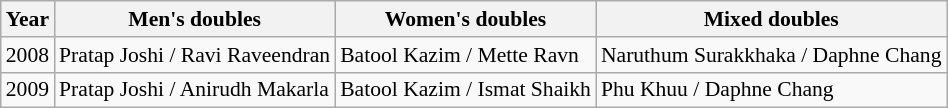<table class=wikitable style="font-size:90%;">
<tr>
<th>Year</th>
<th>Men's doubles</th>
<th>Women's doubles</th>
<th>Mixed doubles</th>
</tr>
<tr>
<td>2008</td>
<td>Pratap Joshi / Ravi Raveendran</td>
<td>Batool Kazim / Mette Ravn</td>
<td>Naruthum Surakkhaka / Daphne Chang</td>
</tr>
<tr>
<td>2009</td>
<td>Pratap Joshi / Anirudh Makarla</td>
<td>Batool Kazim / Ismat Shaikh</td>
<td>Phu Khuu / Daphne Chang</td>
</tr>
</table>
